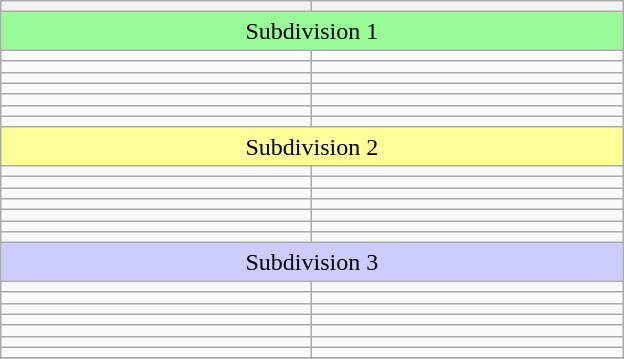<table class="wikitable">
<tr>
<th ! scope="col" style="width:200px;"></th>
<th ! scope="col" style="width:200px;"></th>
</tr>
<tr bgcolor=98FB98>
<td colspan=2 align=center>Subdivision 1</td>
</tr>
<tr>
<td></td>
<td></td>
</tr>
<tr>
<td></td>
<td></td>
</tr>
<tr>
<td></td>
<td></td>
</tr>
<tr>
<td></td>
<td></td>
</tr>
<tr>
<td></td>
<td></td>
</tr>
<tr>
<td></td>
<td></td>
</tr>
<tr>
<td></td>
<td></td>
</tr>
<tr bgcolor=FFFF99>
<td colspan=2 align=center>Subdivision 2</td>
</tr>
<tr>
<td></td>
<td></td>
</tr>
<tr>
<td></td>
<td></td>
</tr>
<tr>
<td></td>
<td></td>
</tr>
<tr>
<td></td>
<td></td>
</tr>
<tr>
<td></td>
<td></td>
</tr>
<tr>
<td></td>
<td></td>
</tr>
<tr>
<td></td>
<td></td>
</tr>
<tr bgcolor=#CCCCFF>
<td colspan=2 align=center>Subdivision 3</td>
</tr>
<tr>
<td></td>
<td></td>
</tr>
<tr>
<td></td>
<td></td>
</tr>
<tr>
<td></td>
<td></td>
</tr>
<tr>
<td></td>
<td></td>
</tr>
<tr>
<td></td>
<td></td>
</tr>
<tr>
<td></td>
<td></td>
</tr>
<tr>
<td></td>
<td></td>
</tr>
<tr>
</tr>
</table>
